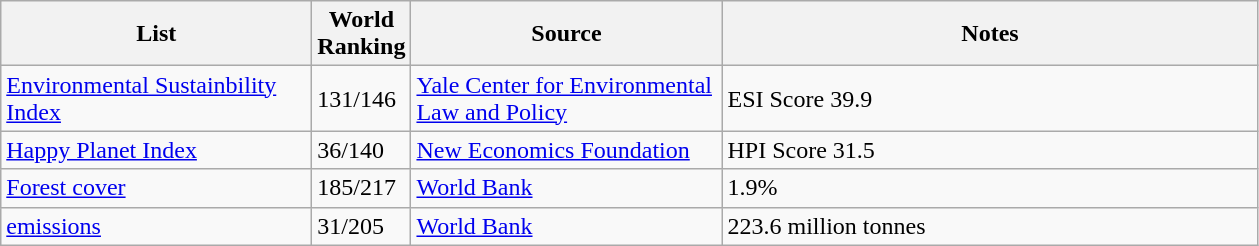<table class="wikitable">
<tr>
<th style="width:200px;">List</th>
<th width="1">World Ranking</th>
<th style="width:200px;">Source</th>
<th style="width:350px;">Notes</th>
</tr>
<tr>
<td><a href='#'>Environmental Sustainbility Index</a></td>
<td>131/146</td>
<td><a href='#'>Yale Center for Environmental Law and Policy</a></td>
<td>ESI Score 39.9</td>
</tr>
<tr>
<td><a href='#'>Happy Planet Index</a></td>
<td>36/140</td>
<td><a href='#'>New Economics Foundation</a></td>
<td>HPI Score 31.5</td>
</tr>
<tr>
<td><a href='#'>Forest cover</a></td>
<td>185/217</td>
<td><a href='#'>World Bank</a></td>
<td>1.9%</td>
</tr>
<tr>
<td><a href='#'> emissions</a></td>
<td>31/205</td>
<td><a href='#'>World Bank</a></td>
<td>223.6 million tonnes</td>
</tr>
</table>
